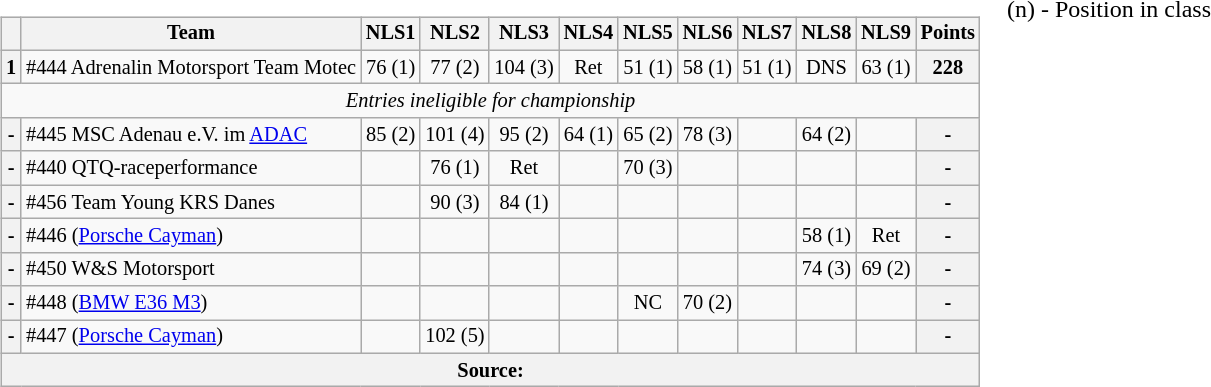<table>
<tr>
<td valign="top"><br><table class="wikitable" style="font-size:85%; text-align:center;">
<tr>
<th></th>
<th>Team</th>
<th>NLS1</th>
<th>NLS2</th>
<th>NLS3</th>
<th>NLS4</th>
<th>NLS5</th>
<th>NLS6</th>
<th>NLS7</th>
<th>NLS8</th>
<th>NLS9</th>
<th>Points</th>
</tr>
<tr>
<th>1</th>
<td align=left> #444 Adrenalin Motorsport Team Motec</td>
<td> 76 (1)</td>
<td> 77 (2)</td>
<td> 104 (3)</td>
<td> Ret</td>
<td> 51 (1)</td>
<td> 58 (1)</td>
<td> 51 (1)</td>
<td> DNS</td>
<td> 63 (1)</td>
<th>228</th>
</tr>
<tr>
<td colspan=12><em>Entries ineligible for championship</em></td>
</tr>
<tr>
<th>-</th>
<td align=left> #445 MSC Adenau e.V. im <a href='#'>ADAC</a></td>
<td> 85 (2)</td>
<td> 101 (4)</td>
<td> 95 (2)</td>
<td> 64 (1)</td>
<td> 65 (2)</td>
<td> 78 (3)</td>
<td></td>
<td> 64 (2)</td>
<td></td>
<th>-</th>
</tr>
<tr>
<th>-</th>
<td align=left> #440 QTQ-raceperformance</td>
<td></td>
<td> 76 (1)</td>
<td> Ret</td>
<td></td>
<td> 70 (3)</td>
<td></td>
<td></td>
<td></td>
<td></td>
<th>-</th>
</tr>
<tr>
<th>-</th>
<td align=left> #456 Team Young KRS Danes</td>
<td></td>
<td> 90 (3)</td>
<td> 84 (1)</td>
<td></td>
<td></td>
<td></td>
<td></td>
<td></td>
<td></td>
<th>-</th>
</tr>
<tr>
<th>-</th>
<td align=left> #446 (<a href='#'>Porsche Cayman</a>)</td>
<td></td>
<td></td>
<td></td>
<td></td>
<td></td>
<td></td>
<td></td>
<td> 58 (1)</td>
<td> Ret</td>
<th>-</th>
</tr>
<tr>
<th>-</th>
<td align=left> #450 W&S Motorsport</td>
<td></td>
<td></td>
<td></td>
<td></td>
<td></td>
<td></td>
<td></td>
<td> 74 (3)</td>
<td> 69 (2)</td>
<th>-</th>
</tr>
<tr>
<th>-</th>
<td align=left> #448 (<a href='#'>BMW E36 M3</a>)</td>
<td></td>
<td></td>
<td></td>
<td></td>
<td> NC</td>
<td> 70 (2)</td>
<td></td>
<td></td>
<td></td>
<th>-</th>
</tr>
<tr>
<th>-</th>
<td align=left> #447 (<a href='#'>Porsche Cayman</a>)</td>
<td></td>
<td> 102 (5)</td>
<td></td>
<td></td>
<td></td>
<td></td>
<td></td>
<td></td>
<td></td>
<th>-</th>
</tr>
<tr>
<th colspan="13">Source: </th>
</tr>
</table>
</td>
<td valign="top"><br>
<span>(n) - Position in class</span></td>
</tr>
</table>
